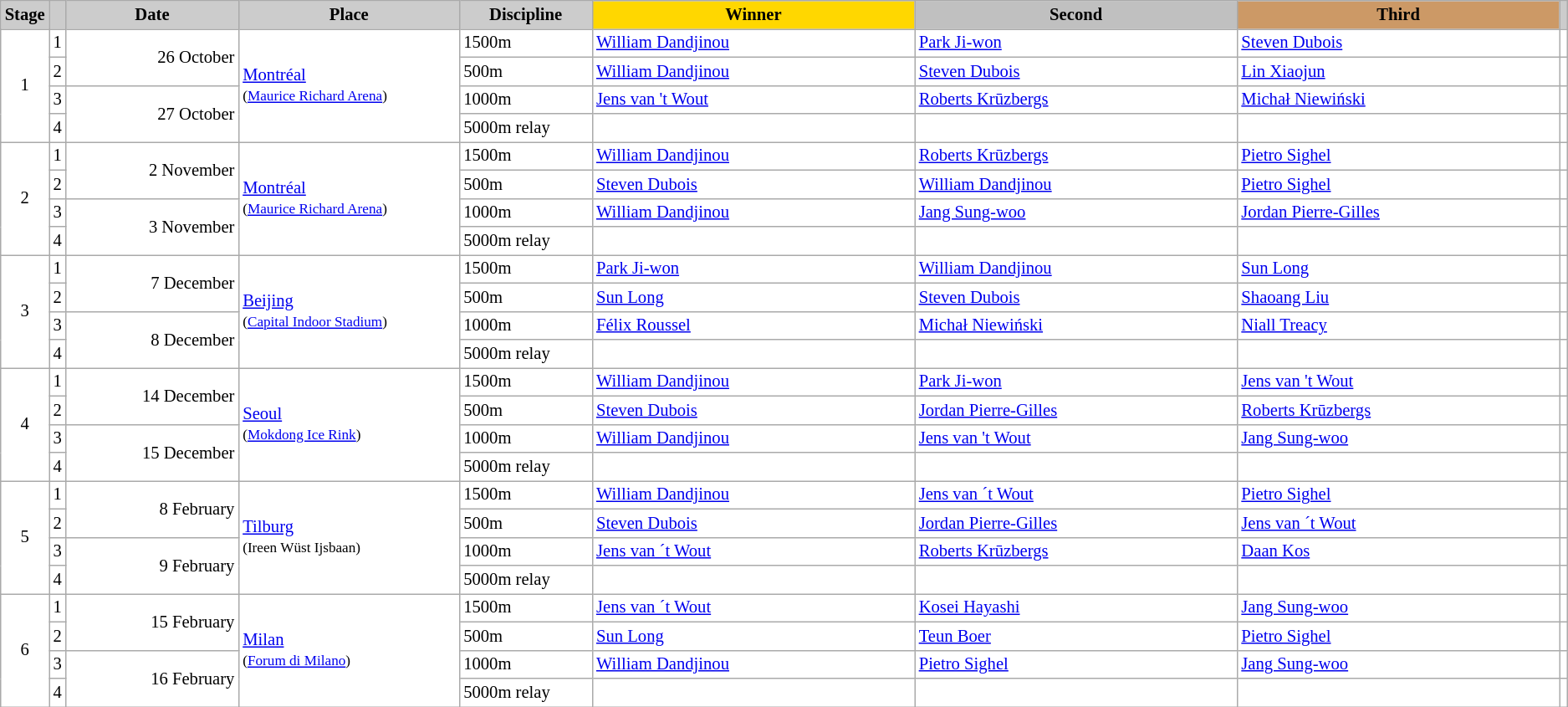<table class="wikitable plainrowheaders" style="background:#fff; font-size:86%; line-height:16px; border:grey solid 1px; border-collapse:collapse;">
<tr>
<th scope="col" style="background:#ccc; width=10 px;">Stage</th>
<th scope="col" style="background:#ccc; width=10 px;"></th>
<th scope="col" style="background:#ccc; width:150px;">Date</th>
<th scope="col" style="background:#ccc; width:200px;">Place</th>
<th scope="col" style="background:#ccc; width:110px;">Discipline</th>
<th scope="col" style="background:gold; width:300px;">Winner</th>
<th scope="col" style="background:silver; width:300px;">Second</th>
<th scope="col" style="background:#c96; width:300px;">Third</th>
<th scope="col" style="background:#ccc; width=10 px;"></th>
</tr>
<tr>
<td rowspan=4 align="center">1</td>
<td align="center">1</td>
<td rowspan=2 align="right">26 October</td>
<td rowspan=4> <a href='#'>Montréal</a><br><small>(<a href='#'>Maurice Richard Arena</a>)</small></td>
<td>1500m</td>
<td> <a href='#'>William Dandjinou</a></td>
<td> <a href='#'>Park Ji-won</a></td>
<td> <a href='#'>Steven Dubois</a></td>
<td></td>
</tr>
<tr>
<td align="center">2</td>
<td>500m</td>
<td> <a href='#'>William Dandjinou</a></td>
<td> <a href='#'>Steven Dubois</a></td>
<td> <a href='#'>Lin Xiaojun</a></td>
<td></td>
</tr>
<tr>
<td align="center">3</td>
<td rowspan=2 align="right">27 October</td>
<td>1000m</td>
<td> <a href='#'>Jens van 't Wout</a></td>
<td> <a href='#'>Roberts Krūzbergs</a></td>
<td> <a href='#'>Michał Niewiński</a></td>
<td></td>
</tr>
<tr>
<td align="center">4</td>
<td>5000m relay</td>
<td></td>
<td></td>
<td></td>
<td></td>
</tr>
<tr>
<td rowspan=4 align="center">2</td>
<td align="center">1</td>
<td rowspan=2 align="right">2 November</td>
<td rowspan=4> <a href='#'>Montréal</a><br><small>(<a href='#'>Maurice Richard Arena</a>)</small></td>
<td>1500m</td>
<td> <a href='#'>William Dandjinou</a></td>
<td> <a href='#'>Roberts Krūzbergs</a></td>
<td> <a href='#'>Pietro Sighel</a></td>
<td></td>
</tr>
<tr>
<td align="center">2</td>
<td>500m</td>
<td> <a href='#'>Steven Dubois</a></td>
<td> <a href='#'>William Dandjinou</a></td>
<td> <a href='#'>Pietro Sighel</a></td>
<td></td>
</tr>
<tr>
<td align="center">3</td>
<td rowspan=2 align="right">3 November</td>
<td>1000m</td>
<td> <a href='#'>William Dandjinou</a></td>
<td> <a href='#'>Jang Sung-woo</a></td>
<td> <a href='#'>Jordan Pierre-Gilles</a></td>
<td></td>
</tr>
<tr>
<td align="center">4</td>
<td>5000m relay</td>
<td></td>
<td></td>
<td></td>
<td></td>
</tr>
<tr>
<td rowspan=4 align="center">3</td>
<td align="center">1</td>
<td rowspan=2 align="right">7 December</td>
<td rowspan=4> <a href='#'>Beijing</a><br><small>(<a href='#'>Capital Indoor Stadium</a>)</small></td>
<td>1500m</td>
<td> <a href='#'>Park Ji-won</a></td>
<td> <a href='#'>William Dandjinou</a></td>
<td> <a href='#'>Sun Long</a></td>
<td></td>
</tr>
<tr>
<td align="center">2</td>
<td>500m</td>
<td> <a href='#'>Sun Long</a></td>
<td> <a href='#'>Steven Dubois</a></td>
<td> <a href='#'>Shaoang Liu</a></td>
<td></td>
</tr>
<tr>
<td align="center">3</td>
<td rowspan=2 align="right">8 December</td>
<td>1000m</td>
<td> <a href='#'>Félix Roussel</a></td>
<td> <a href='#'>Michał Niewiński</a></td>
<td> <a href='#'>Niall Treacy</a></td>
<td></td>
</tr>
<tr>
<td align="center">4</td>
<td>5000m relay</td>
<td></td>
<td></td>
<td></td>
<td></td>
</tr>
<tr>
<td rowspan=4 align="center">4</td>
<td align="center">1</td>
<td rowspan=2 align="right">14 December</td>
<td rowspan=4> <a href='#'>Seoul</a><br><small>(<a href='#'>Mokdong Ice Rink</a>)</small></td>
<td>1500m</td>
<td> <a href='#'>William Dandjinou</a></td>
<td> <a href='#'>Park Ji-won</a></td>
<td> <a href='#'>Jens van 't Wout</a></td>
<td></td>
</tr>
<tr>
<td align="center">2</td>
<td>500m</td>
<td> <a href='#'>Steven Dubois</a></td>
<td> <a href='#'>Jordan Pierre-Gilles</a></td>
<td> <a href='#'>Roberts Krūzbergs</a></td>
<td></td>
</tr>
<tr>
<td align="center">3</td>
<td rowspan=2 align="right">15 December</td>
<td>1000m</td>
<td> <a href='#'>William Dandjinou</a></td>
<td> <a href='#'>Jens van 't Wout</a></td>
<td> <a href='#'>Jang Sung-woo</a></td>
<td></td>
</tr>
<tr>
<td align="center">4</td>
<td>5000m relay</td>
<td></td>
<td></td>
<td></td>
<td></td>
</tr>
<tr>
<td rowspan=4 align="center">5</td>
<td align="center">1</td>
<td rowspan=2 align="right">8 February</td>
<td rowspan=4> <a href='#'>Tilburg</a><br><small>(Ireen Wüst Ijsbaan)</small></td>
<td>1500m</td>
<td> <a href='#'>William Dandjinou</a></td>
<td> <a href='#'>Jens van ´t Wout</a></td>
<td> <a href='#'>Pietro Sighel</a></td>
<td></td>
</tr>
<tr>
<td align="center">2</td>
<td>500m</td>
<td> <a href='#'>Steven Dubois</a></td>
<td> <a href='#'>Jordan Pierre-Gilles</a></td>
<td> <a href='#'>Jens van ´t Wout</a></td>
<td></td>
</tr>
<tr>
<td align="center">3</td>
<td rowspan=2 align="right">9 February</td>
<td>1000m</td>
<td> <a href='#'>Jens van ´t Wout</a></td>
<td> <a href='#'>Roberts Krūzbergs</a></td>
<td> <a href='#'>Daan Kos</a></td>
<td></td>
</tr>
<tr>
<td align="center">4</td>
<td>5000m relay</td>
<td></td>
<td></td>
<td></td>
<td></td>
</tr>
<tr>
<td rowspan=4 align="center">6</td>
<td align="center">1</td>
<td rowspan=2 align="right">15 February</td>
<td rowspan=4> <a href='#'>Milan</a><br><small>(<a href='#'>Forum di Milano</a>)</small></td>
<td>1500m</td>
<td> <a href='#'>Jens van ´t Wout</a></td>
<td> <a href='#'>Kosei Hayashi</a></td>
<td> <a href='#'>Jang Sung-woo</a></td>
<td></td>
</tr>
<tr>
<td align="center">2</td>
<td>500m</td>
<td> <a href='#'>Sun Long</a></td>
<td> <a href='#'>Teun Boer</a></td>
<td> <a href='#'>Pietro Sighel</a></td>
<td></td>
</tr>
<tr>
<td align="center">3</td>
<td rowspan="2" align="right">16 February</td>
<td>1000m</td>
<td> <a href='#'>William Dandjinou</a></td>
<td> <a href='#'>Pietro Sighel</a></td>
<td> <a href='#'>Jang Sung-woo</a></td>
<td></td>
</tr>
<tr>
<td align="center">4</td>
<td>5000m relay</td>
<td></td>
<td></td>
<td></td>
<td></td>
</tr>
</table>
